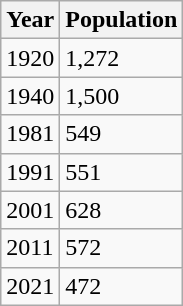<table class=wikitable>
<tr>
<th>Year</th>
<th>Population</th>
</tr>
<tr>
<td>1920</td>
<td>1,272</td>
</tr>
<tr>
<td>1940</td>
<td>1,500</td>
</tr>
<tr>
<td>1981</td>
<td>549</td>
</tr>
<tr>
<td>1991</td>
<td>551</td>
</tr>
<tr>
<td>2001</td>
<td>628</td>
</tr>
<tr>
<td>2011</td>
<td>572</td>
</tr>
<tr>
<td>2021</td>
<td>472</td>
</tr>
</table>
